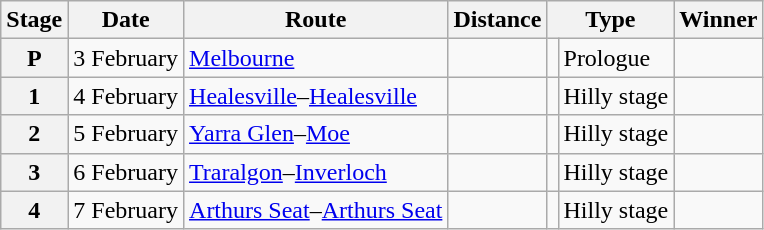<table class="wikitable">
<tr>
<th scope="col">Stage</th>
<th scope="col">Date</th>
<th scope="col">Route</th>
<th scope="col">Distance</th>
<th colspan="2" scope="col">Type</th>
<th scope="col">Winner</th>
</tr>
<tr>
<th scope="row">P</th>
<td>3 February</td>
<td><a href='#'>Melbourne</a></td>
<td style="text-align:center;"></td>
<td></td>
<td>Prologue</td>
<td></td>
</tr>
<tr>
<th scope="row">1</th>
<td>4 February</td>
<td><a href='#'>Healesville</a>–<a href='#'>Healesville</a></td>
<td style="text-align:center;"></td>
<td></td>
<td>Hilly stage</td>
<td></td>
</tr>
<tr>
<th scope="row">2</th>
<td>5 February</td>
<td><a href='#'>Yarra Glen</a>–<a href='#'>Moe</a></td>
<td style="text-align:center;"></td>
<td></td>
<td>Hilly stage</td>
<td></td>
</tr>
<tr>
<th scope="row">3</th>
<td>6 February</td>
<td><a href='#'>Traralgon</a>–<a href='#'>Inverloch</a></td>
<td style="text-align:center;"></td>
<td></td>
<td>Hilly stage</td>
<td></td>
</tr>
<tr>
<th scope="row">4</th>
<td>7 February</td>
<td><a href='#'>Arthurs Seat</a>–<a href='#'>Arthurs Seat</a></td>
<td style="text-align:center;"></td>
<td></td>
<td>Hilly stage</td>
<td></td>
</tr>
</table>
